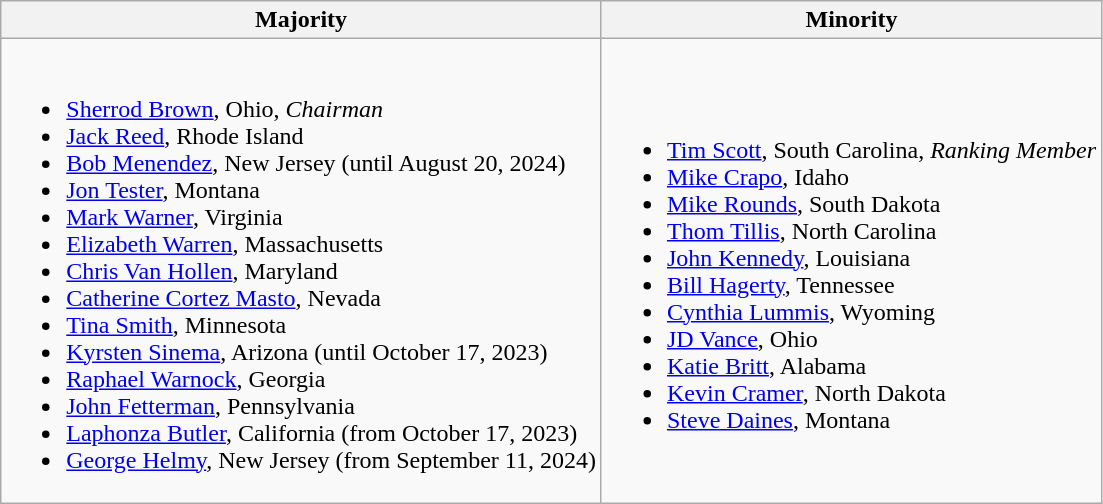<table class=wikitable>
<tr>
<th>Majority</th>
<th>Minority</th>
</tr>
<tr>
<td><br><ul><li><a href='#'>Sherrod Brown</a>, Ohio, <em>Chairman</em></li><li><a href='#'>Jack Reed</a>, Rhode Island</li><li><a href='#'>Bob Menendez</a>, New Jersey (until August 20, 2024)</li><li><a href='#'>Jon Tester</a>, Montana</li><li><a href='#'>Mark Warner</a>, Virginia</li><li><a href='#'>Elizabeth Warren</a>, Massachusetts</li><li><a href='#'>Chris Van Hollen</a>, Maryland</li><li><a href='#'>Catherine Cortez Masto</a>, Nevada</li><li><a href='#'>Tina Smith</a>, Minnesota</li><li><span><a href='#'>Kyrsten Sinema</a>, Arizona (until October 17, 2023)</span></li><li><a href='#'>Raphael Warnock</a>, Georgia</li><li><a href='#'>John Fetterman</a>, Pennsylvania</li><li><a href='#'>Laphonza Butler</a>, California (from October 17, 2023)</li><li><a href='#'>George Helmy</a>, New Jersey (from September 11, 2024)</li></ul></td>
<td><br><ul><li><a href='#'>Tim Scott</a>, South Carolina, <em>Ranking Member</em></li><li><a href='#'>Mike Crapo</a>, Idaho</li><li><a href='#'>Mike Rounds</a>, South Dakota</li><li><a href='#'>Thom Tillis</a>, North Carolina</li><li><a href='#'>John Kennedy</a>, Louisiana</li><li><a href='#'>Bill Hagerty</a>, Tennessee</li><li><a href='#'>Cynthia Lummis</a>, Wyoming</li><li><a href='#'>JD Vance</a>, Ohio</li><li><a href='#'>Katie Britt</a>, Alabama</li><li><a href='#'>Kevin Cramer</a>, North Dakota</li><li><a href='#'>Steve Daines</a>, Montana</li></ul></td>
</tr>
</table>
